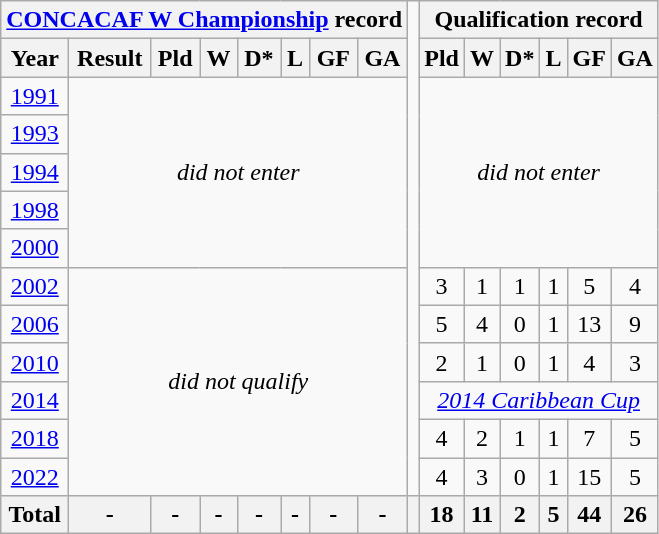<table class="wikitable" style="text-align: center;">
<tr>
<th colspan=8><a href='#'>CONCACAF W Championship</a> record</th>
<td rowspan=13></td>
<th colspan=6>Qualification record</th>
</tr>
<tr>
<th>Year</th>
<th>Result</th>
<th>Pld</th>
<th>W</th>
<th>D*</th>
<th>L</th>
<th>GF</th>
<th>GA</th>
<th>Pld</th>
<th>W</th>
<th>D*</th>
<th>L</th>
<th>GF</th>
<th>GA</th>
</tr>
<tr>
<td> <a href='#'>1991</a></td>
<td colspan=7 rowspan=5><em>did not enter</em></td>
<td colspan=6 rowspan=5><em>did not enter</em></td>
</tr>
<tr>
<td> <a href='#'>1993</a></td>
</tr>
<tr>
<td> <a href='#'>1994</a></td>
</tr>
<tr>
<td> <a href='#'>1998</a></td>
</tr>
<tr>
<td> <a href='#'>2000</a></td>
</tr>
<tr>
<td> <a href='#'>2002</a></td>
<td colspan=7 rowspan=6><em>did not qualify</em></td>
<td>3</td>
<td>1</td>
<td>1</td>
<td>1</td>
<td>5</td>
<td>4</td>
</tr>
<tr>
<td> <a href='#'>2006</a></td>
<td>5</td>
<td>4</td>
<td>0</td>
<td>1</td>
<td>13</td>
<td>9</td>
</tr>
<tr>
<td> <a href='#'>2010</a></td>
<td>2</td>
<td>1</td>
<td>0</td>
<td>1</td>
<td>4</td>
<td>3</td>
</tr>
<tr>
<td> <a href='#'>2014</a></td>
<td colspan=6><em><a href='#'>2014 Caribbean Cup</a></em></td>
</tr>
<tr>
<td> <a href='#'>2018</a></td>
<td>4</td>
<td>2</td>
<td>1</td>
<td>1</td>
<td>7</td>
<td>5</td>
</tr>
<tr>
<td> <a href='#'>2022</a></td>
<td>4</td>
<td>3</td>
<td>0</td>
<td>1</td>
<td>15</td>
<td>5</td>
</tr>
<tr>
<th>Total</th>
<th>-</th>
<th>-</th>
<th>-</th>
<th>-</th>
<th>-</th>
<th>-</th>
<th>-</th>
<th></th>
<th>18</th>
<th>11</th>
<th>2</th>
<th>5</th>
<th>44</th>
<th>26</th>
</tr>
</table>
